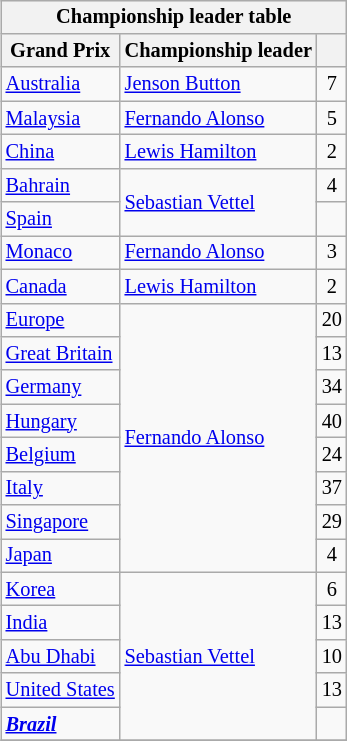<table class="wikitable" style="float:right; clear:right; margin-left:1em; font-size: 85%">
<tr>
<th colspan=3>Championship leader table</th>
</tr>
<tr>
<th scope="col">Grand Prix</th>
<th scope="col">Championship leader</th>
<th scope="col"></th>
</tr>
<tr>
<td> <a href='#'>Australia</a></td>
<td> <a href='#'>Jenson Button</a></td>
<td align=center>7</td>
</tr>
<tr>
<td> <a href='#'>Malaysia</a></td>
<td> <a href='#'>Fernando Alonso</a></td>
<td align=center>5</td>
</tr>
<tr>
<td> <a href='#'>China</a></td>
<td> <a href='#'>Lewis Hamilton</a></td>
<td align=center>2</td>
</tr>
<tr>
<td> <a href='#'>Bahrain</a></td>
<td rowspan=2> <a href='#'>Sebastian Vettel</a></td>
<td align=center>4</td>
</tr>
<tr>
<td> <a href='#'>Spain</a></td>
<td align=center></td>
</tr>
<tr>
<td> <a href='#'>Monaco</a></td>
<td> <a href='#'>Fernando Alonso</a></td>
<td align=center>3</td>
</tr>
<tr>
<td> <a href='#'>Canada</a></td>
<td> <a href='#'>Lewis Hamilton</a></td>
<td align=center>2</td>
</tr>
<tr>
<td> <a href='#'>Europe</a></td>
<td rowspan=8> <a href='#'>Fernando Alonso</a></td>
<td align=center>20</td>
</tr>
<tr>
<td> <a href='#'>Great Britain</a></td>
<td align=center>13</td>
</tr>
<tr>
<td> <a href='#'>Germany</a></td>
<td align=center>34</td>
</tr>
<tr>
<td> <a href='#'>Hungary</a></td>
<td align=center>40</td>
</tr>
<tr>
<td> <a href='#'>Belgium</a></td>
<td align=center>24</td>
</tr>
<tr>
<td> <a href='#'>Italy</a></td>
<td align=center>37</td>
</tr>
<tr>
<td> <a href='#'>Singapore</a></td>
<td align=center>29</td>
</tr>
<tr>
<td> <a href='#'>Japan</a></td>
<td align=center>4</td>
</tr>
<tr>
<td> <a href='#'>Korea</a></td>
<td rowspan=5> <a href='#'>Sebastian Vettel</a></td>
<td align=center>6</td>
</tr>
<tr>
<td> <a href='#'>India</a></td>
<td align=center>13</td>
</tr>
<tr>
<td> <a href='#'>Abu Dhabi</a></td>
<td align=center>10</td>
</tr>
<tr>
<td> <a href='#'>United States</a></td>
<td align=center>13</td>
</tr>
<tr>
<td> <strong><em><a href='#'>Brazil</a></em></strong></td>
<td align=center></td>
</tr>
<tr>
</tr>
</table>
